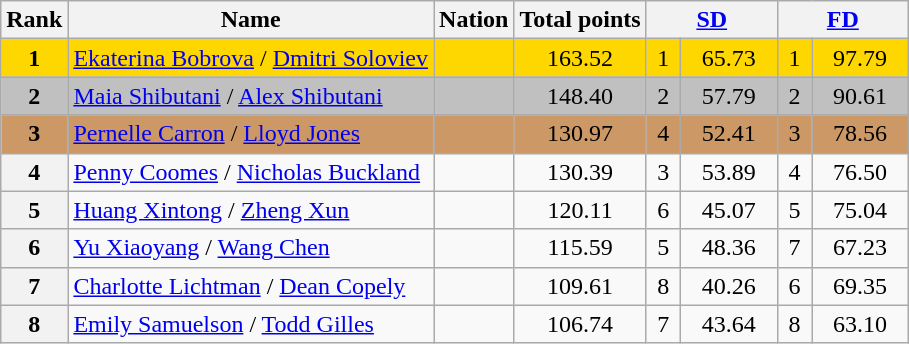<table class="wikitable sortable">
<tr>
<th>Rank</th>
<th>Name</th>
<th>Nation</th>
<th>Total points</th>
<th colspan="2" width="80px"><a href='#'>SD</a></th>
<th colspan="2" width="80px"><a href='#'>FD</a></th>
</tr>
<tr bgcolor="gold">
<td align="center"><strong>1</strong></td>
<td><a href='#'>Ekaterina Bobrova</a> / <a href='#'>Dmitri Soloviev</a></td>
<td></td>
<td align="center">163.52</td>
<td align="center">1</td>
<td align="center">65.73</td>
<td align="center">1</td>
<td align="center">97.79</td>
</tr>
<tr bgcolor="silver">
<td align="center"><strong>2</strong></td>
<td><a href='#'>Maia Shibutani</a> / <a href='#'>Alex Shibutani</a></td>
<td></td>
<td align="center">148.40</td>
<td align="center">2</td>
<td align="center">57.79</td>
<td align="center">2</td>
<td align="center">90.61</td>
</tr>
<tr bgcolor="cc9966">
<td align="center"><strong>3</strong></td>
<td><a href='#'>Pernelle Carron</a> / <a href='#'>Lloyd Jones</a></td>
<td></td>
<td align="center">130.97</td>
<td align="center">4</td>
<td align="center">52.41</td>
<td align="center">3</td>
<td align="center">78.56</td>
</tr>
<tr>
<th>4</th>
<td><a href='#'>Penny Coomes</a> / <a href='#'>Nicholas Buckland</a></td>
<td></td>
<td align="center">130.39</td>
<td align="center">3</td>
<td align="center">53.89</td>
<td align="center">4</td>
<td align="center">76.50</td>
</tr>
<tr>
<th>5</th>
<td><a href='#'>Huang Xintong</a> / <a href='#'>Zheng Xun</a></td>
<td></td>
<td align="center">120.11</td>
<td align="center">6</td>
<td align="center">45.07</td>
<td align="center">5</td>
<td align="center">75.04</td>
</tr>
<tr>
<th>6</th>
<td><a href='#'>Yu Xiaoyang</a> / <a href='#'>Wang Chen</a></td>
<td></td>
<td align="center">115.59</td>
<td align="center">5</td>
<td align="center">48.36</td>
<td align="center">7</td>
<td align="center">67.23</td>
</tr>
<tr>
<th>7</th>
<td><a href='#'>Charlotte Lichtman</a> / <a href='#'>Dean Copely</a></td>
<td></td>
<td align="center">109.61</td>
<td align="center">8</td>
<td align="center">40.26</td>
<td align="center">6</td>
<td align="center">69.35</td>
</tr>
<tr>
<th>8</th>
<td><a href='#'>Emily Samuelson</a> / <a href='#'>Todd Gilles</a></td>
<td></td>
<td align="center">106.74</td>
<td align="center">7</td>
<td align="center">43.64</td>
<td align="center">8</td>
<td align="center">63.10</td>
</tr>
</table>
